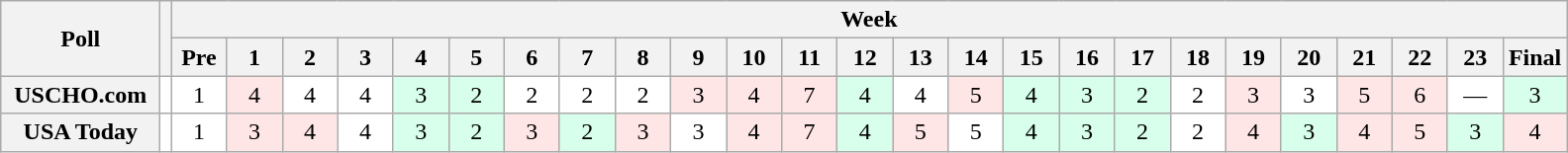<table class="wikitable" style="white-space:nowrap;">
<tr>
<th scope="col" width="100" rowspan="2">Poll</th>
<th rowspan="2"></th>
<th colspan="25">Week</th>
</tr>
<tr>
<th scope="col" width="30">Pre</th>
<th scope="col" width="30">1</th>
<th scope="col" width="30">2</th>
<th scope="col" width="30">3</th>
<th scope="col" width="30">4</th>
<th scope="col" width="30">5</th>
<th scope="col" width="30">6</th>
<th scope="col" width="30">7</th>
<th scope="col" width="30">8</th>
<th scope="col" width="30">9</th>
<th scope="col" width="30">10</th>
<th scope="col" width="30">11</th>
<th scope="col" width="30">12</th>
<th scope="col" width="30">13</th>
<th scope="col" width="30">14</th>
<th scope="col" width="30">15</th>
<th scope="col" width="30">16</th>
<th scope="col" width="30">17</th>
<th scope="col" width="30">18</th>
<th scope="col" width="30">19</th>
<th scope="col" width="30">20</th>
<th scope="col" width="30">21</th>
<th scope="col" width="30">22</th>
<th scope="col" width="30">23</th>
<th scope="col" width="30">Final</th>
</tr>
<tr style="text-align:center;">
<th>USCHO.com</th>
<td bgcolor=FFFFFF></td>
<td bgcolor=FFFFFF>1</td>
<td bgcolor=FFE6E6>4</td>
<td bgcolor=FFFFFF>4</td>
<td bgcolor=FFFFFF>4</td>
<td bgcolor=D8FFEB>3</td>
<td bgcolor=D8FFEB>2</td>
<td bgcolor=FFFFFF>2</td>
<td bgcolor=FFFFFF>2</td>
<td bgcolor=FFFFFF>2</td>
<td bgcolor=FFE6E6>3</td>
<td bgcolor=FFE6E6>4</td>
<td bgcolor=FFE6E6>7</td>
<td bgcolor=D8FFEB>4</td>
<td bgcolor=FFFFFF>4</td>
<td bgcolor=FFE6E6>5</td>
<td bgcolor=D8FFEB>4</td>
<td bgcolor=D8FFEB>3</td>
<td bgcolor=D8FFEB>2</td>
<td bgcolor=FFFFFF>2</td>
<td bgcolor=FFE6E6>3</td>
<td bgcolor=FFFFFF>3</td>
<td bgcolor=FFE6E6>5</td>
<td bgcolor=FFE6E6>6</td>
<td bgcolor=FFFFFF>—</td>
<td bgcolor=D8FFEB>3</td>
</tr>
<tr style="text-align:center;">
<th>USA Today</th>
<td bgcolor=FFFFFF></td>
<td bgcolor=FFFFFF>1</td>
<td bgcolor=FFE6E6>3</td>
<td bgcolor=FFE6E6>4</td>
<td bgcolor=FFFFFF>4</td>
<td bgcolor=D8FFEB>3</td>
<td bgcolor=D8FFEB>2</td>
<td bgcolor=FFE6E6>3</td>
<td bgcolor=D8FFEB>2</td>
<td bgcolor=FFE6E6>3</td>
<td bgcolor=FFFFFF>3</td>
<td bgcolor=FFE6E6>4</td>
<td bgcolor=FFE6E6>7</td>
<td bgcolor=D8FFEB>4</td>
<td bgcolor=FFE6E6>5</td>
<td bgcolor=FFFFFF>5</td>
<td bgcolor=D8FFEB>4</td>
<td bgcolor=D8FFEB>3</td>
<td bgcolor=D8FFEB>2</td>
<td bgcolor=FFFFFF>2</td>
<td bgcolor=FFE6E6>4</td>
<td bgcolor=D8FFEB>3</td>
<td bgcolor=FFE6E6>4</td>
<td bgcolor=FFE6E6>5</td>
<td bgcolor=D8FFEB>3</td>
<td bgcolor=FFE6E6>4</td>
</tr>
</table>
